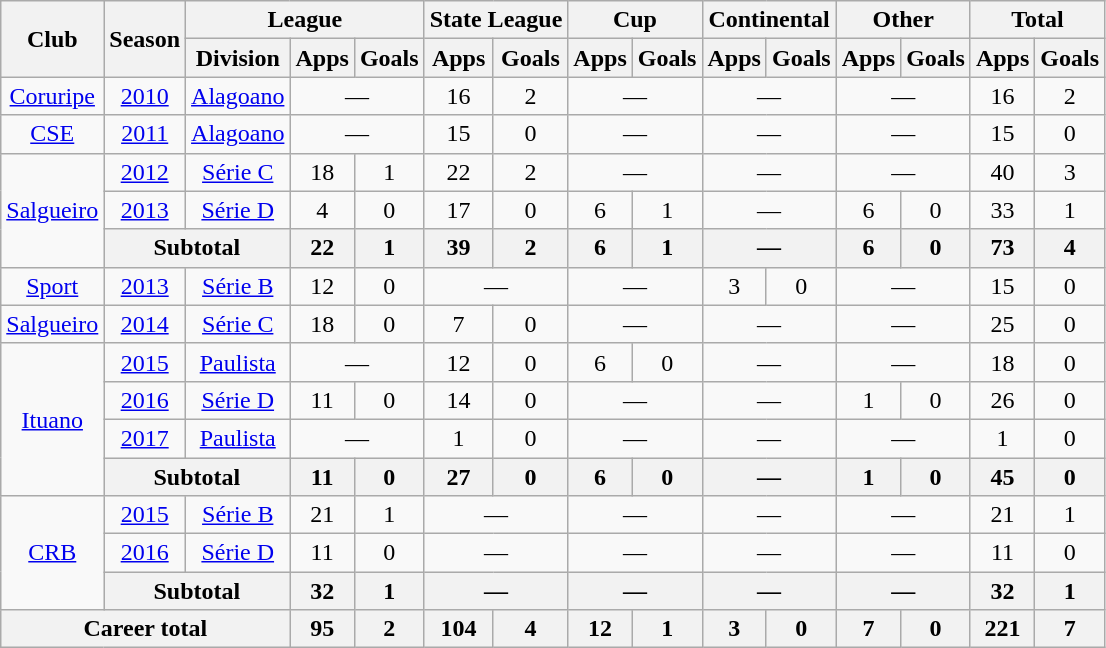<table class="wikitable" style="text-align: center;">
<tr>
<th rowspan="2">Club</th>
<th rowspan="2">Season</th>
<th colspan="3">League</th>
<th colspan="2">State League</th>
<th colspan="2">Cup</th>
<th colspan="2">Continental</th>
<th colspan="2">Other</th>
<th colspan="2">Total</th>
</tr>
<tr>
<th>Division</th>
<th>Apps</th>
<th>Goals</th>
<th>Apps</th>
<th>Goals</th>
<th>Apps</th>
<th>Goals</th>
<th>Apps</th>
<th>Goals</th>
<th>Apps</th>
<th>Goals</th>
<th>Apps</th>
<th>Goals</th>
</tr>
<tr>
<td align="center"><a href='#'>Coruripe</a></td>
<td><a href='#'>2010</a></td>
<td><a href='#'>Alagoano</a></td>
<td colspan="2">—</td>
<td>16</td>
<td>2</td>
<td colspan="2">—</td>
<td colspan="2">—</td>
<td colspan="2">—</td>
<td>16</td>
<td>2</td>
</tr>
<tr>
<td align="center"><a href='#'>CSE</a></td>
<td><a href='#'>2011</a></td>
<td><a href='#'>Alagoano</a></td>
<td colspan="2">—</td>
<td>15</td>
<td>0</td>
<td colspan="2">—</td>
<td colspan="2">—</td>
<td colspan="2">—</td>
<td>15</td>
<td>0</td>
</tr>
<tr>
<td rowspan=3 align="center"><a href='#'>Salgueiro</a></td>
<td><a href='#'>2012</a></td>
<td><a href='#'>Série C</a></td>
<td>18</td>
<td>1</td>
<td>22</td>
<td>2</td>
<td colspan="2">—</td>
<td colspan="2">—</td>
<td colspan="2">—</td>
<td>40</td>
<td>3</td>
</tr>
<tr>
<td><a href='#'>2013</a></td>
<td><a href='#'>Série D</a></td>
<td>4</td>
<td>0</td>
<td>17</td>
<td>0</td>
<td>6</td>
<td>1</td>
<td colspan="2">—</td>
<td>6</td>
<td>0</td>
<td>33</td>
<td>1</td>
</tr>
<tr>
<th colspan="2">Subtotal</th>
<th>22</th>
<th>1</th>
<th>39</th>
<th>2</th>
<th>6</th>
<th>1</th>
<th colspan="2">—</th>
<th>6</th>
<th>0</th>
<th>73</th>
<th>4</th>
</tr>
<tr>
<td align="center"><a href='#'>Sport</a></td>
<td><a href='#'>2013</a></td>
<td><a href='#'>Série B</a></td>
<td>12</td>
<td>0</td>
<td colspan="2">—</td>
<td colspan="2">—</td>
<td>3</td>
<td>0</td>
<td colspan="2">—</td>
<td>15</td>
<td>0</td>
</tr>
<tr>
<td align="center"><a href='#'>Salgueiro</a></td>
<td><a href='#'>2014</a></td>
<td><a href='#'>Série C</a></td>
<td>18</td>
<td>0</td>
<td>7</td>
<td>0</td>
<td colspan="2">—</td>
<td colspan="2">—</td>
<td colspan="2">—</td>
<td>25</td>
<td>0</td>
</tr>
<tr>
<td rowspan=4 align="center"><a href='#'>Ituano</a></td>
<td><a href='#'>2015</a></td>
<td><a href='#'>Paulista</a></td>
<td colspan="2">—</td>
<td>12</td>
<td>0</td>
<td>6</td>
<td>0</td>
<td colspan="2">—</td>
<td colspan="2">—</td>
<td>18</td>
<td>0</td>
</tr>
<tr>
<td><a href='#'>2016</a></td>
<td><a href='#'>Série D</a></td>
<td>11</td>
<td>0</td>
<td>14</td>
<td>0</td>
<td colspan="2">—</td>
<td colspan="2">—</td>
<td>1</td>
<td>0</td>
<td>26</td>
<td>0</td>
</tr>
<tr>
<td><a href='#'>2017</a></td>
<td><a href='#'>Paulista</a></td>
<td colspan="2">—</td>
<td>1</td>
<td>0</td>
<td colspan="2">—</td>
<td colspan="2">—</td>
<td colspan="2">—</td>
<td>1</td>
<td>0</td>
</tr>
<tr>
<th colspan="2">Subtotal</th>
<th>11</th>
<th>0</th>
<th>27</th>
<th>0</th>
<th>6</th>
<th>0</th>
<th colspan="2">—</th>
<th>1</th>
<th>0</th>
<th>45</th>
<th>0</th>
</tr>
<tr>
<td rowspan=3 align="center"><a href='#'>CRB</a></td>
<td><a href='#'>2015</a></td>
<td><a href='#'>Série B</a></td>
<td>21</td>
<td>1</td>
<td colspan="2">—</td>
<td colspan="2">—</td>
<td colspan="2">—</td>
<td colspan="2">—</td>
<td>21</td>
<td>1</td>
</tr>
<tr>
<td><a href='#'>2016</a></td>
<td><a href='#'>Série D</a></td>
<td>11</td>
<td>0</td>
<td colspan="2">—</td>
<td colspan="2">—</td>
<td colspan="2">—</td>
<td colspan="2">—</td>
<td>11</td>
<td>0</td>
</tr>
<tr>
<th colspan="2">Subtotal</th>
<th>32</th>
<th>1</th>
<th colspan="2">—</th>
<th colspan="2">—</th>
<th colspan="2">—</th>
<th colspan="2">—</th>
<th>32</th>
<th>1</th>
</tr>
<tr>
<th colspan="3"><strong>Career total</strong></th>
<th>95</th>
<th>2</th>
<th>104</th>
<th>4</th>
<th>12</th>
<th>1</th>
<th>3</th>
<th>0</th>
<th>7</th>
<th>0</th>
<th>221</th>
<th>7</th>
</tr>
</table>
